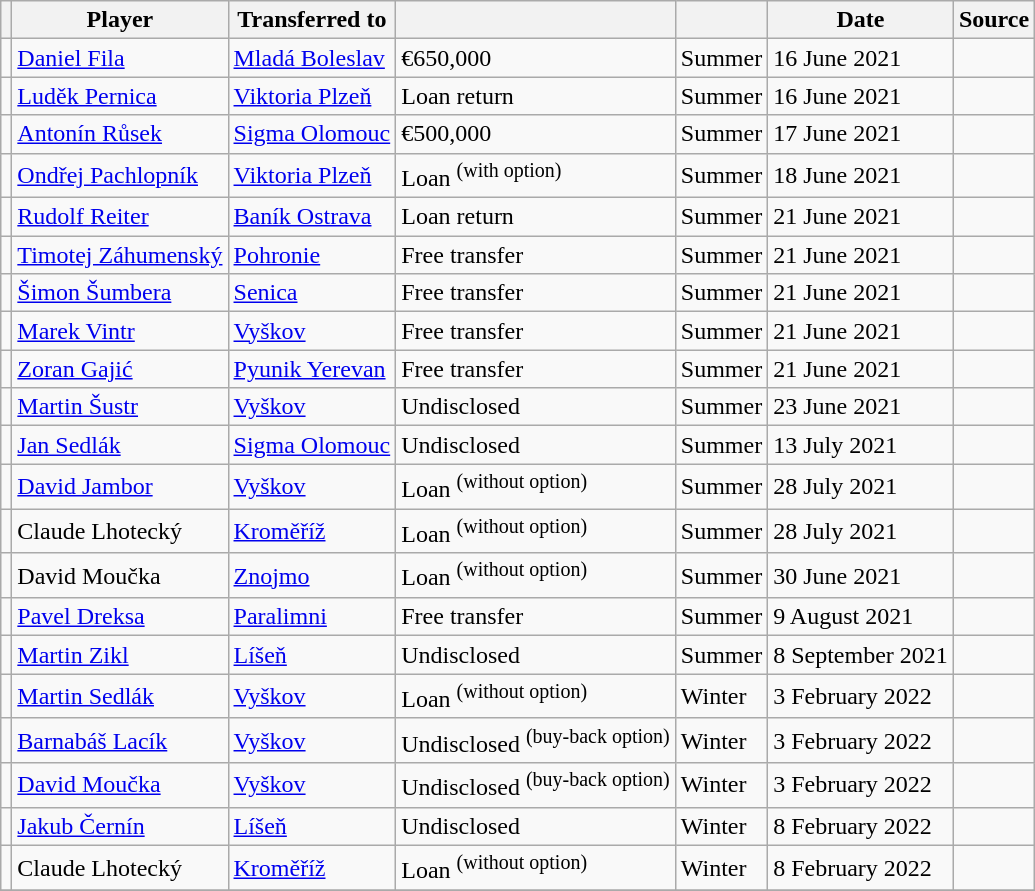<table class="wikitable plainrowheaders sortable">
<tr>
<th></th>
<th scope=col>Player</th>
<th scope=col>Transferred to</th>
<th></th>
<th></th>
<th scope=col>Date</th>
<th scope=col>Source</th>
</tr>
<tr>
<td align=center></td>
<td align="left"> <a href='#'>Daniel Fila</a></td>
<td align="left"> <a href='#'>Mladá Boleslav</a></td>
<td>€650,000</td>
<td>Summer</td>
<td>16 June 2021</td>
<td></td>
</tr>
<tr>
<td align=center></td>
<td align="left"> <a href='#'>Luděk Pernica</a></td>
<td align="left"> <a href='#'>Viktoria Plzeň</a></td>
<td>Loan return</td>
<td>Summer</td>
<td>16 June 2021</td>
<td></td>
</tr>
<tr>
<td align=center></td>
<td align="left"> <a href='#'>Antonín Růsek</a></td>
<td align="left"> <a href='#'>Sigma Olomouc</a></td>
<td>€500,000</td>
<td>Summer</td>
<td>17 June 2021</td>
<td></td>
</tr>
<tr>
<td align=center></td>
<td align="left"> <a href='#'>Ondřej Pachlopník</a></td>
<td align="left"> <a href='#'>Viktoria Plzeň</a></td>
<td>Loan <sup>(with option)</sup></td>
<td>Summer</td>
<td>18 June 2021</td>
<td></td>
</tr>
<tr>
<td align=center></td>
<td align="left"> <a href='#'>Rudolf Reiter</a></td>
<td align="left"> <a href='#'>Baník Ostrava</a></td>
<td>Loan return</td>
<td>Summer</td>
<td>21 June 2021</td>
<td></td>
</tr>
<tr>
<td align=center></td>
<td align="left"> <a href='#'>Timotej Záhumenský</a></td>
<td align="left"> <a href='#'>Pohronie</a></td>
<td>Free transfer</td>
<td>Summer</td>
<td>21 June 2021</td>
<td></td>
</tr>
<tr>
<td align=center></td>
<td align="left"> <a href='#'>Šimon Šumbera</a></td>
<td align="left"> <a href='#'>Senica</a></td>
<td>Free transfer</td>
<td>Summer</td>
<td>21 June 2021</td>
<td></td>
</tr>
<tr>
<td align=center></td>
<td align="left"> <a href='#'>Marek Vintr</a></td>
<td align="left"> <a href='#'>Vyškov</a></td>
<td>Free transfer</td>
<td>Summer</td>
<td>21 June 2021</td>
<td></td>
</tr>
<tr>
<td align=center></td>
<td align="left"> <a href='#'>Zoran Gajić</a></td>
<td align="left"> <a href='#'>Pyunik Yerevan</a></td>
<td>Free transfer</td>
<td>Summer</td>
<td>21 June 2021</td>
<td></td>
</tr>
<tr>
<td align=center></td>
<td align="left"> <a href='#'>Martin Šustr</a></td>
<td align="left"> <a href='#'>Vyškov</a></td>
<td>Undisclosed</td>
<td>Summer</td>
<td>23 June 2021</td>
<td></td>
</tr>
<tr>
<td align=center></td>
<td align="left"> <a href='#'>Jan Sedlák</a></td>
<td align="left"> <a href='#'>Sigma Olomouc</a></td>
<td>Undisclosed</td>
<td>Summer</td>
<td>13 July 2021</td>
<td></td>
</tr>
<tr>
<td align=center></td>
<td align="left"> <a href='#'>David Jambor</a></td>
<td align="left"> <a href='#'>Vyškov</a></td>
<td>Loan <sup>(without option)</sup></td>
<td>Summer</td>
<td>28 July 2021</td>
<td></td>
</tr>
<tr>
<td align=center></td>
<td align="left"> Claude Lhotecký</td>
<td align="left"> <a href='#'>Kroměříž</a></td>
<td>Loan <sup>(without option)</sup></td>
<td>Summer</td>
<td>28 July 2021</td>
<td></td>
</tr>
<tr>
<td align=center></td>
<td align="left"> David Moučka</td>
<td align="left"> <a href='#'>Znojmo</a></td>
<td>Loan <sup>(without option)</sup></td>
<td>Summer</td>
<td>30 June 2021</td>
<td></td>
</tr>
<tr>
<td align=center></td>
<td align="left"> <a href='#'>Pavel Dreksa</a></td>
<td align="left"> <a href='#'>Paralimni</a></td>
<td>Free transfer</td>
<td>Summer</td>
<td>9 August 2021</td>
<td></td>
</tr>
<tr>
<td align=center></td>
<td align="left"> <a href='#'>Martin Zikl</a></td>
<td align="left"> <a href='#'>Líšeň</a></td>
<td>Undisclosed</td>
<td>Summer</td>
<td>8 September 2021</td>
<td></td>
</tr>
<tr>
<td align=center></td>
<td align="left"> <a href='#'>Martin Sedlák</a></td>
<td align="left"> <a href='#'>Vyškov</a></td>
<td>Loan <sup>(without option)</sup></td>
<td>Winter</td>
<td>3 February 2022</td>
<td></td>
</tr>
<tr>
<td align=center></td>
<td align="left"> <a href='#'>Barnabáš Lacík</a></td>
<td align="left"> <a href='#'>Vyškov</a></td>
<td>Undisclosed <sup>(buy-back option)</sup></td>
<td>Winter</td>
<td>3 February 2022</td>
<td></td>
</tr>
<tr>
<td align=center></td>
<td align="left"> <a href='#'>David Moučka</a></td>
<td align="left"> <a href='#'>Vyškov</a></td>
<td>Undisclosed <sup>(buy-back option)</sup></td>
<td>Winter</td>
<td>3 February 2022</td>
<td></td>
</tr>
<tr>
<td align=center></td>
<td align="left"> <a href='#'>Jakub Černín</a></td>
<td align="left"> <a href='#'>Líšeň</a></td>
<td>Undisclosed</td>
<td>Winter</td>
<td>8 February 2022</td>
<td></td>
</tr>
<tr>
<td align=center></td>
<td align="left"> Claude Lhotecký</td>
<td align="left"> <a href='#'>Kroměříž</a></td>
<td>Loan <sup>(without option)</sup></td>
<td>Winter</td>
<td>8 February 2022</td>
<td></td>
</tr>
<tr>
</tr>
</table>
